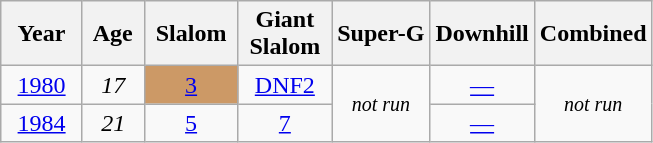<table class=wikitable style="text-align:center">
<tr>
<th>  Year  </th>
<th> Age </th>
<th> Slalom </th>
<th> Giant <br> Slalom </th>
<th>Super-G</th>
<th>Downhill</th>
<th>Combined</th>
</tr>
<tr>
<td><a href='#'>1980</a></td>
<td><em>17</em></td>
<td style="background:#c96;"><a href='#'>3</a></td>
<td><a href='#'>DNF2</a></td>
<td rowspan=2><small><em>not run</em></small></td>
<td><a href='#'>—</a></td>
<td rowspan=2><small><em>not run</em></small></td>
</tr>
<tr>
<td><a href='#'>1984</a></td>
<td><em>21</em></td>
<td><a href='#'>5</a></td>
<td><a href='#'>7</a></td>
<td><a href='#'>—</a></td>
</tr>
</table>
